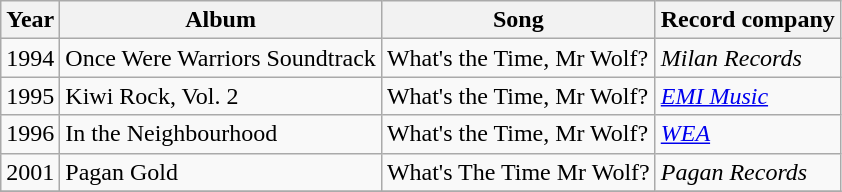<table class="wikitable">
<tr>
<th>Year</th>
<th>Album</th>
<th>Song</th>
<th>Record company</th>
</tr>
<tr>
<td>1994</td>
<td>Once Were Warriors Soundtrack</td>
<td>What's the Time, Mr Wolf?</td>
<td><em>Milan Records</em></td>
</tr>
<tr>
<td>1995</td>
<td>Kiwi Rock, Vol. 2</td>
<td>What's the Time, Mr Wolf?</td>
<td><em><a href='#'>EMI Music</a></em></td>
</tr>
<tr>
<td>1996</td>
<td>In the Neighbourhood</td>
<td>What's the Time, Mr Wolf?</td>
<td><em><a href='#'>WEA</a></em></td>
</tr>
<tr>
<td>2001</td>
<td>Pagan Gold</td>
<td>What's The Time Mr Wolf?</td>
<td><em>Pagan Records</em></td>
</tr>
<tr>
</tr>
</table>
